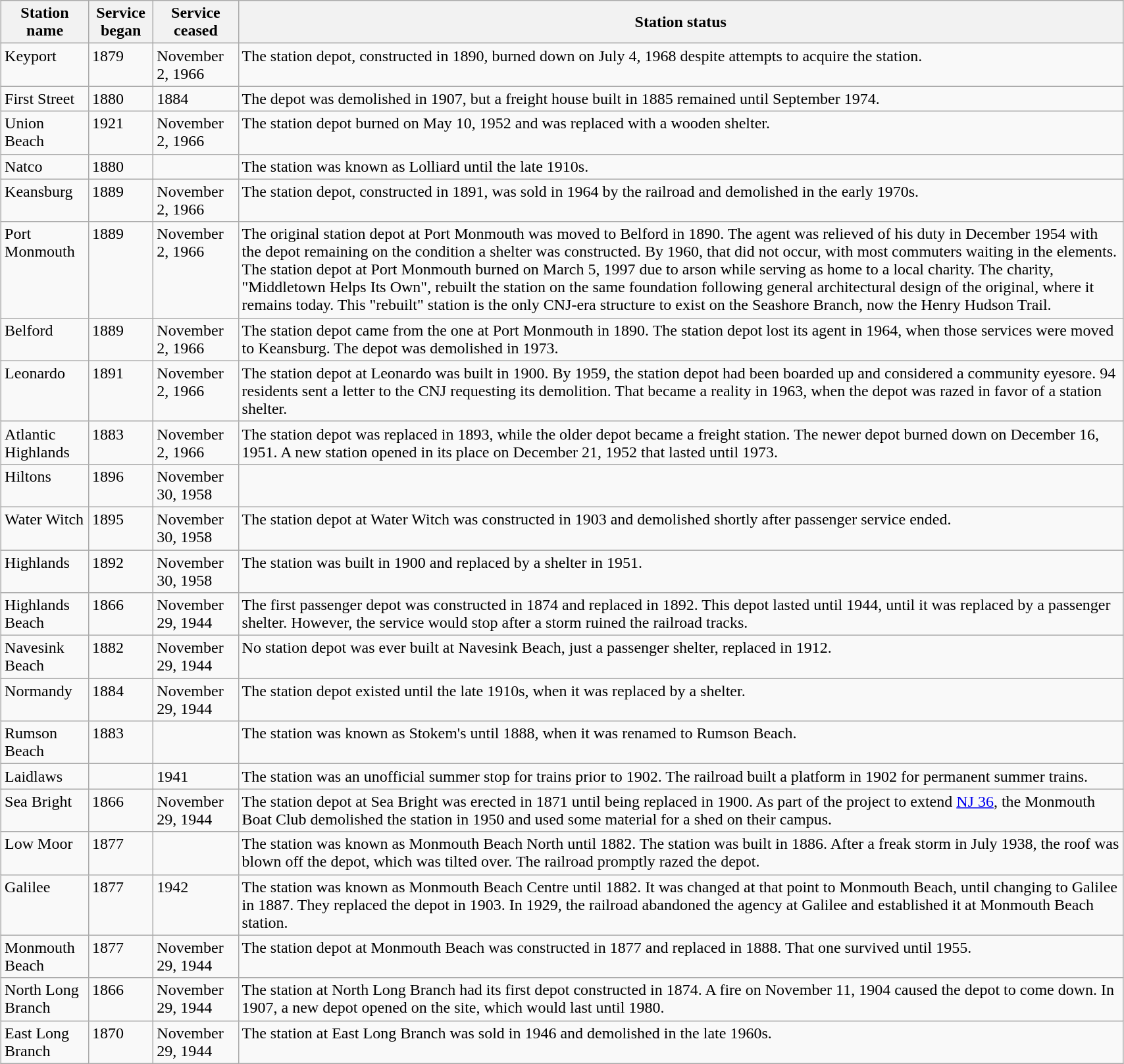<table class="wikitable sortable" style="width: 90%; margin: 1em auto 1em auto;">
<tr>
<th>Station name</th>
<th>Service began</th>
<th>Service ceased</th>
<th>Station status</th>
</tr>
<tr valign="top">
<td>Keyport</td>
<td>1879</td>
<td>November 2, 1966</td>
<td>The station depot, constructed in 1890, burned down on July 4, 1968 despite attempts to acquire the station.</td>
</tr>
<tr valign="top">
<td>First Street</td>
<td>1880</td>
<td>1884</td>
<td>The depot was demolished in 1907, but a freight house built in 1885 remained until September 1974.</td>
</tr>
<tr valign="top">
<td>Union Beach</td>
<td>1921</td>
<td>November 2, 1966</td>
<td>The station depot burned on May 10, 1952 and was replaced with a wooden shelter.</td>
</tr>
<tr valign="top">
<td>Natco</td>
<td>1880</td>
<td></td>
<td>The station was known as Lolliard until the late 1910s.</td>
</tr>
<tr valign="top">
<td>Keansburg</td>
<td>1889</td>
<td>November 2, 1966</td>
<td>The station depot, constructed in 1891, was sold in 1964 by the railroad and demolished in the early 1970s.</td>
</tr>
<tr valign="top">
<td>Port Monmouth</td>
<td>1889</td>
<td>November 2, 1966</td>
<td>The original station depot at Port Monmouth was moved to Belford in 1890. The agent was relieved of his duty in December 1954 with the depot remaining on the condition a shelter was constructed. By 1960, that did not occur, with most commuters waiting in the elements. The station depot at Port Monmouth burned on March 5, 1997 due to arson while serving as home to a local charity.  The charity, "Middletown Helps Its Own", rebuilt the station on the same foundation following general architectural design of the original, where it remains today.  This "rebuilt" station is the only CNJ-era structure to exist on the Seashore Branch, now the Henry Hudson Trail.</td>
</tr>
<tr valign="top">
<td>Belford</td>
<td>1889</td>
<td>November 2, 1966</td>
<td>The station depot came from the one at Port Monmouth in 1890. The station depot lost its agent in 1964, when those services were moved to Keansburg. The depot was demolished in 1973.</td>
</tr>
<tr valign="top">
<td>Leonardo</td>
<td>1891</td>
<td>November 2, 1966</td>
<td>The station depot at Leonardo was built in 1900. By 1959, the station depot had been boarded up and considered a community eyesore. 94 residents sent a letter to the CNJ requesting its demolition. That became a reality in 1963, when the depot was razed in favor of a station shelter.</td>
</tr>
<tr valign="top">
<td>Atlantic Highlands</td>
<td>1883</td>
<td>November 2, 1966</td>
<td>The station depot was replaced in 1893, while the older depot became a freight station. The newer depot burned down on December 16, 1951. A new station opened in its place on December 21, 1952 that lasted until 1973.</td>
</tr>
<tr valign="top">
<td>Hiltons</td>
<td>1896</td>
<td>November 30, 1958</td>
<td></td>
</tr>
<tr valign="top">
<td>Water Witch</td>
<td>1895</td>
<td>November 30, 1958</td>
<td>The station depot at Water Witch was constructed in 1903 and demolished shortly after passenger service ended.</td>
</tr>
<tr valign="top">
<td>Highlands</td>
<td>1892</td>
<td>November 30, 1958</td>
<td>The station was built in 1900 and replaced by a shelter in 1951.</td>
</tr>
<tr valign="top">
<td>Highlands Beach</td>
<td>1866</td>
<td>November 29, 1944</td>
<td>The first passenger depot was constructed in 1874 and replaced in 1892. This depot lasted until 1944, until it was replaced by a passenger shelter. However, the service would stop after a storm ruined the railroad tracks.</td>
</tr>
<tr valign="top">
<td>Navesink Beach</td>
<td>1882</td>
<td>November 29, 1944</td>
<td>No station depot was ever built at Navesink Beach, just a passenger shelter, replaced in 1912.</td>
</tr>
<tr valign="top">
<td>Normandy</td>
<td>1884</td>
<td>November 29, 1944</td>
<td>The station depot existed until the late 1910s, when it was replaced by a shelter.</td>
</tr>
<tr valign="top">
<td>Rumson Beach</td>
<td>1883</td>
<td> </td>
<td>The station was known as Stokem's until 1888, when it was renamed to Rumson Beach.</td>
</tr>
<tr valign="top">
<td>Laidlaws</td>
<td></td>
<td>1941</td>
<td>The station was an unofficial summer stop for trains prior to 1902. The railroad built a platform in 1902 for permanent summer trains.</td>
</tr>
<tr valign="top">
<td>Sea Bright</td>
<td>1866</td>
<td>November 29, 1944</td>
<td>The station depot at Sea Bright was erected in 1871 until being replaced in 1900. As part of the project to extend <a href='#'>NJ 36</a>, the Monmouth Boat Club demolished the station in 1950 and used some material for a shed on their campus.</td>
</tr>
<tr valign="top">
<td>Low Moor</td>
<td>1877</td>
<td></td>
<td>The station was known as Monmouth Beach North until 1882. The station was built in 1886. After a freak storm in July 1938, the roof was blown off the depot, which was tilted over. The railroad promptly razed the depot.</td>
</tr>
<tr valign="top">
<td>Galilee</td>
<td>1877</td>
<td>1942</td>
<td>The station was known as Monmouth Beach Centre until 1882. It was changed at that point to Monmouth Beach, until changing to Galilee in 1887. They replaced the depot in 1903. In 1929, the railroad abandoned the agency at Galilee and established it at Monmouth Beach station.</td>
</tr>
<tr valign="top">
<td>Monmouth Beach</td>
<td>1877</td>
<td>November 29, 1944</td>
<td>The station depot at Monmouth Beach was constructed in 1877 and replaced in 1888. That one survived until 1955.</td>
</tr>
<tr valign="top">
<td>North Long Branch</td>
<td>1866</td>
<td>November 29, 1944</td>
<td>The station at North Long Branch had its first depot constructed in 1874. A fire on November 11, 1904 caused the depot to come down. In 1907, a new depot opened on the site, which would last until 1980.</td>
</tr>
<tr valign="top">
<td>East Long Branch</td>
<td>1870</td>
<td>November 29, 1944</td>
<td>The station at East Long Branch was sold in 1946 and demolished in the late 1960s.</td>
</tr>
</table>
